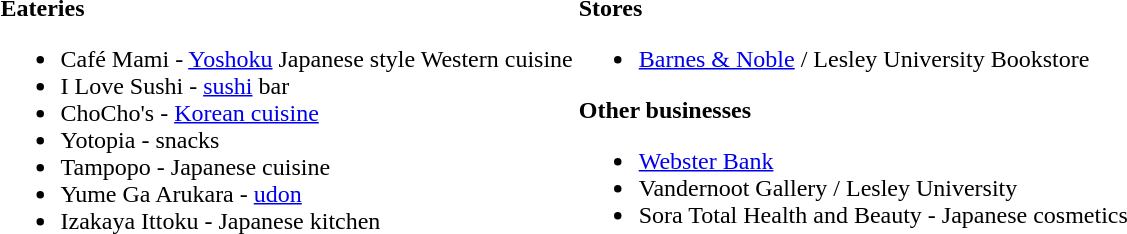<table>
<tr valign=top>
<td><br><strong>Eateries</strong><ul><li>Café Mami - <a href='#'>Yoshoku</a> Japanese style Western cuisine</li><li>I Love Sushi - <a href='#'>sushi</a> bar</li><li>ChoCho's - <a href='#'>Korean cuisine</a></li><li>Yotopia - snacks</li><li>Tampopo - Japanese cuisine</li><li>Yume Ga Arukara - <a href='#'>udon</a></li><li>Izakaya Ittoku - Japanese kitchen</li></ul></td>
<td><br><strong>Stores</strong><ul><li><a href='#'>Barnes & Noble</a> / Lesley University Bookstore</li></ul><strong>Other businesses</strong><ul><li><a href='#'>Webster Bank</a></li><li>Vandernoot Gallery / Lesley University</li><li>Sora Total Health and Beauty - Japanese cosmetics</li></ul></td>
</tr>
</table>
